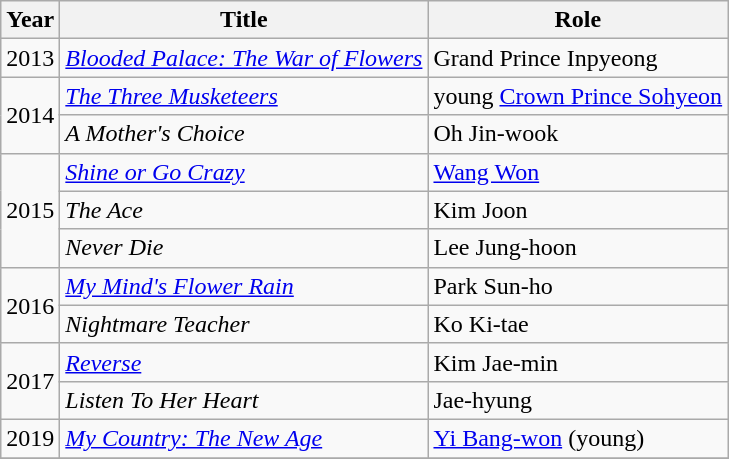<table class="wikitable">
<tr>
<th>Year</th>
<th>Title</th>
<th>Role</th>
</tr>
<tr>
<td>2013</td>
<td><em><a href='#'>Blooded Palace: The War of Flowers</a></em></td>
<td>Grand Prince Inpyeong</td>
</tr>
<tr>
<td rowspan="2">2014</td>
<td><em><a href='#'>The Three Musketeers</a></em></td>
<td>young <a href='#'>Crown Prince Sohyeon</a></td>
</tr>
<tr>
<td><em>A Mother's Choice</em></td>
<td>Oh Jin-wook</td>
</tr>
<tr>
<td rowspan="3">2015</td>
<td><em><a href='#'>Shine or Go Crazy</a></em></td>
<td><a href='#'>Wang Won</a></td>
</tr>
<tr>
<td><em>The Ace</em></td>
<td>Kim Joon</td>
</tr>
<tr>
<td><em>Never Die</em> </td>
<td>Lee Jung-hoon</td>
</tr>
<tr>
<td rowspan="2">2016</td>
<td><em><a href='#'>My Mind's Flower Rain</a></em></td>
<td>Park Sun-ho</td>
</tr>
<tr>
<td><em>Nightmare Teacher</em></td>
<td>Ko Ki-tae</td>
</tr>
<tr>
<td rowspan="2">2017</td>
<td><em><a href='#'>Reverse</a></em></td>
<td>Kim Jae-min</td>
</tr>
<tr>
<td><em>Listen To Her Heart</em></td>
<td>Jae-hyung</td>
</tr>
<tr>
<td>2019</td>
<td><em><a href='#'>My Country: The New Age</a></em></td>
<td><a href='#'>Yi Bang-won</a> (young)</td>
</tr>
<tr>
</tr>
</table>
